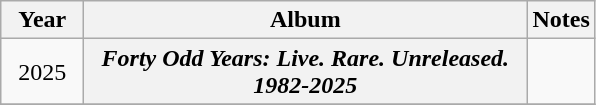<table class="wikitable sortable plainrowheaders" style="text-align:left">
<tr>
<th scope="col" style="width:3em">Year</th>
<th scope="col" style="width:18em">Album</th>
<th scope="col" class="unsortable">Notes</th>
</tr>
<tr>
<td style="text-align:center;">2025</td>
<th scope="row"><em>Forty Odd Years: Live. Rare. Unreleased. 1982-2025</em></th>
<td></td>
</tr>
<tr>
</tr>
</table>
